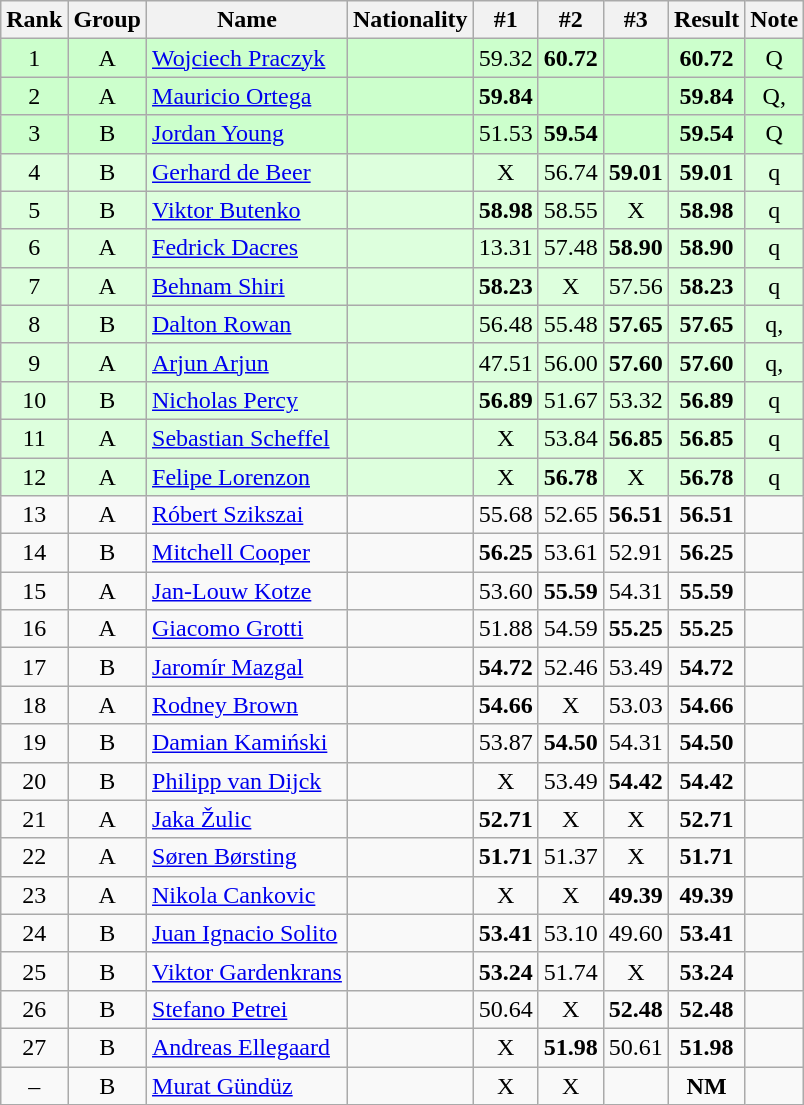<table class="wikitable sortable" style="text-align:center">
<tr>
<th>Rank</th>
<th>Group</th>
<th>Name</th>
<th>Nationality</th>
<th>#1</th>
<th>#2</th>
<th>#3</th>
<th>Result</th>
<th>Note</th>
</tr>
<tr bgcolor=ccffcc>
<td>1</td>
<td>A</td>
<td align=left><a href='#'>Wojciech Praczyk</a></td>
<td align=left></td>
<td>59.32</td>
<td><strong>60.72</strong></td>
<td></td>
<td><strong>60.72</strong></td>
<td>Q</td>
</tr>
<tr bgcolor=ccffcc>
<td>2</td>
<td>A</td>
<td align=left><a href='#'>Mauricio Ortega</a></td>
<td align=left></td>
<td><strong>59.84</strong></td>
<td></td>
<td></td>
<td><strong>59.84</strong></td>
<td>Q, <strong></strong></td>
</tr>
<tr bgcolor=ccffcc>
<td>3</td>
<td>B</td>
<td align=left><a href='#'>Jordan Young</a></td>
<td align=left></td>
<td>51.53</td>
<td><strong>59.54</strong></td>
<td></td>
<td><strong>59.54</strong></td>
<td>Q</td>
</tr>
<tr bgcolor=ddffdd>
<td>4</td>
<td>B</td>
<td align=left><a href='#'>Gerhard de Beer</a></td>
<td align=left></td>
<td>X</td>
<td>56.74</td>
<td><strong>59.01</strong></td>
<td><strong>59.01</strong></td>
<td>q</td>
</tr>
<tr bgcolor=ddffdd>
<td>5</td>
<td>B</td>
<td align=left><a href='#'>Viktor Butenko</a></td>
<td align=left></td>
<td><strong>58.98</strong></td>
<td>58.55</td>
<td>X</td>
<td><strong>58.98</strong></td>
<td>q</td>
</tr>
<tr bgcolor=ddffdd>
<td>6</td>
<td>A</td>
<td align=left><a href='#'>Fedrick Dacres</a></td>
<td align=left></td>
<td>13.31</td>
<td>57.48</td>
<td><strong>58.90</strong></td>
<td><strong>58.90</strong></td>
<td>q</td>
</tr>
<tr bgcolor=ddffdd>
<td>7</td>
<td>A</td>
<td align=left><a href='#'>Behnam Shiri</a></td>
<td align=left></td>
<td><strong>58.23</strong></td>
<td>X</td>
<td>57.56</td>
<td><strong>58.23</strong></td>
<td>q</td>
</tr>
<tr bgcolor=ddffdd>
<td>8</td>
<td>B</td>
<td align=left><a href='#'>Dalton Rowan</a></td>
<td align=left></td>
<td>56.48</td>
<td>55.48</td>
<td><strong>57.65</strong></td>
<td><strong>57.65</strong></td>
<td>q, <strong></strong></td>
</tr>
<tr bgcolor=ddffdd>
<td>9</td>
<td>A</td>
<td align=left><a href='#'>Arjun Arjun</a></td>
<td align=left></td>
<td>47.51</td>
<td>56.00</td>
<td><strong>57.60</strong></td>
<td><strong>57.60</strong></td>
<td>q, <strong></strong></td>
</tr>
<tr bgcolor=ddffdd>
<td>10</td>
<td>B</td>
<td align=left><a href='#'>Nicholas Percy</a></td>
<td align=left></td>
<td><strong>56.89</strong></td>
<td>51.67</td>
<td>53.32</td>
<td><strong>56.89</strong></td>
<td>q</td>
</tr>
<tr bgcolor=ddffdd>
<td>11</td>
<td>A</td>
<td align=left><a href='#'>Sebastian Scheffel</a></td>
<td align=left></td>
<td>X</td>
<td>53.84</td>
<td><strong>56.85</strong></td>
<td><strong>56.85</strong></td>
<td>q</td>
</tr>
<tr bgcolor=ddffdd>
<td>12</td>
<td>A</td>
<td align=left><a href='#'>Felipe Lorenzon</a></td>
<td align=left></td>
<td>X</td>
<td><strong>56.78</strong></td>
<td>X</td>
<td><strong>56.78</strong></td>
<td>q</td>
</tr>
<tr>
<td>13</td>
<td>A</td>
<td align=left><a href='#'>Róbert Szikszai</a></td>
<td align=left></td>
<td>55.68</td>
<td>52.65</td>
<td><strong>56.51</strong></td>
<td><strong>56.51</strong></td>
<td></td>
</tr>
<tr>
<td>14</td>
<td>B</td>
<td align=left><a href='#'>Mitchell Cooper</a></td>
<td align=left></td>
<td><strong>56.25</strong></td>
<td>53.61</td>
<td>52.91</td>
<td><strong>56.25</strong></td>
<td></td>
</tr>
<tr>
<td>15</td>
<td>A</td>
<td align=left><a href='#'>Jan-Louw Kotze</a></td>
<td align=left></td>
<td>53.60</td>
<td><strong>55.59</strong></td>
<td>54.31</td>
<td><strong>55.59</strong></td>
<td></td>
</tr>
<tr>
<td>16</td>
<td>A</td>
<td align=left><a href='#'>Giacomo Grotti</a></td>
<td align=left></td>
<td>51.88</td>
<td>54.59</td>
<td><strong>55.25</strong></td>
<td><strong>55.25</strong></td>
<td></td>
</tr>
<tr>
<td>17</td>
<td>B</td>
<td align=left><a href='#'>Jaromír Mazgal</a></td>
<td align=left></td>
<td><strong>54.72</strong></td>
<td>52.46</td>
<td>53.49</td>
<td><strong>54.72</strong></td>
<td></td>
</tr>
<tr>
<td>18</td>
<td>A</td>
<td align=left><a href='#'>Rodney Brown</a></td>
<td align=left></td>
<td><strong>54.66</strong></td>
<td>X</td>
<td>53.03</td>
<td><strong>54.66</strong></td>
<td></td>
</tr>
<tr>
<td>19</td>
<td>B</td>
<td align=left><a href='#'>Damian Kamiński</a></td>
<td align=left></td>
<td>53.87</td>
<td><strong>54.50</strong></td>
<td>54.31</td>
<td><strong>54.50</strong></td>
<td></td>
</tr>
<tr>
<td>20</td>
<td>B</td>
<td align=left><a href='#'>Philipp van Dijck</a></td>
<td align=left></td>
<td>X</td>
<td>53.49</td>
<td><strong>54.42</strong></td>
<td><strong>54.42</strong></td>
<td></td>
</tr>
<tr>
<td>21</td>
<td>A</td>
<td align=left><a href='#'>Jaka Žulic</a></td>
<td align=left></td>
<td><strong>52.71</strong></td>
<td>X</td>
<td>X</td>
<td><strong>52.71</strong></td>
<td></td>
</tr>
<tr>
<td>22</td>
<td>A</td>
<td align=left><a href='#'>Søren Børsting</a></td>
<td align=left></td>
<td><strong>51.71</strong></td>
<td>51.37</td>
<td>X</td>
<td><strong>51.71</strong></td>
<td></td>
</tr>
<tr>
<td>23</td>
<td>A</td>
<td align=left><a href='#'>Nikola Cankovic</a></td>
<td align=left></td>
<td>X</td>
<td>X</td>
<td><strong>49.39</strong></td>
<td><strong>49.39</strong></td>
<td></td>
</tr>
<tr>
<td>24</td>
<td>B</td>
<td align=left><a href='#'>Juan Ignacio Solito</a></td>
<td align=left></td>
<td><strong>53.41</strong></td>
<td>53.10</td>
<td>49.60</td>
<td><strong>53.41</strong></td>
<td></td>
</tr>
<tr>
<td>25</td>
<td>B</td>
<td align=left><a href='#'>Viktor Gardenkrans</a></td>
<td align=left></td>
<td><strong>53.24</strong></td>
<td>51.74</td>
<td>X</td>
<td><strong>53.24</strong></td>
<td></td>
</tr>
<tr>
<td>26</td>
<td>B</td>
<td align=left><a href='#'>Stefano Petrei</a></td>
<td align=left></td>
<td>50.64</td>
<td>X</td>
<td><strong>52.48</strong></td>
<td><strong>52.48</strong></td>
<td></td>
</tr>
<tr>
<td>27</td>
<td>B</td>
<td align=left><a href='#'>Andreas Ellegaard</a></td>
<td align=left></td>
<td>X</td>
<td><strong>51.98</strong></td>
<td>50.61</td>
<td><strong>51.98</strong></td>
<td></td>
</tr>
<tr>
<td>–</td>
<td>B</td>
<td align=left><a href='#'>Murat Gündüz</a></td>
<td align=left></td>
<td>X</td>
<td>X</td>
<td></td>
<td><strong>NM</strong></td>
<td></td>
</tr>
</table>
